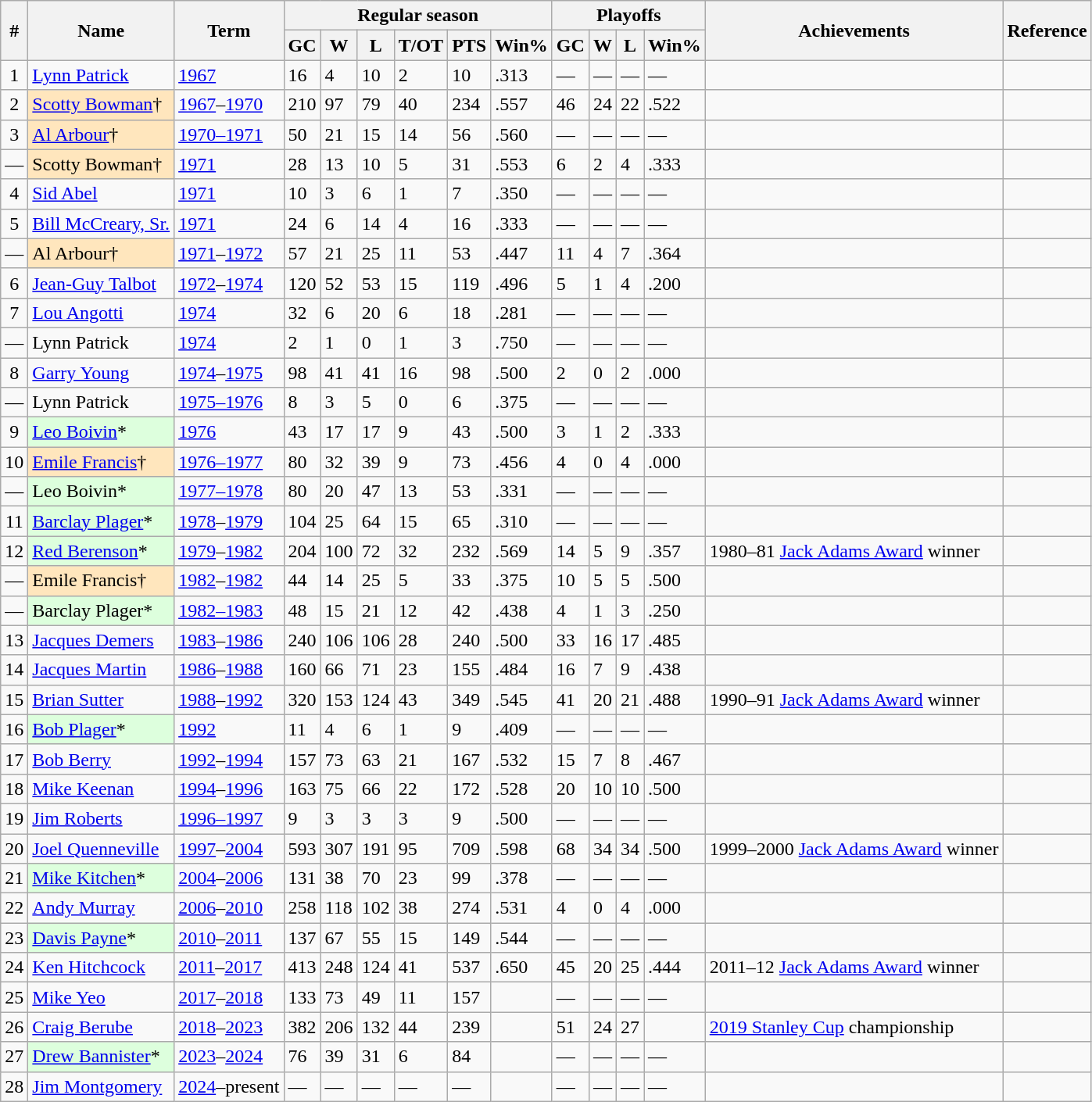<table class="wikitable">
<tr>
<th rowspan="2">#</th>
<th rowspan="2">Name</th>
<th rowspan="2">Term</th>
<th colspan="6">Regular season</th>
<th colspan="4">Playoffs</th>
<th rowspan="2">Achievements</th>
<th rowspan="2">Reference</th>
</tr>
<tr>
<th>GC</th>
<th>W</th>
<th>L</th>
<th>T/OT</th>
<th>PTS</th>
<th>Win%</th>
<th>GC</th>
<th>W</th>
<th>L</th>
<th>Win%</th>
</tr>
<tr>
<td align=center>1</td>
<td><a href='#'>Lynn Patrick</a></td>
<td><a href='#'>1967</a></td>
<td>16</td>
<td>4</td>
<td>10</td>
<td>2</td>
<td>10</td>
<td>.313</td>
<td>—</td>
<td>—</td>
<td>—</td>
<td>—</td>
<td></td>
<td align=center></td>
</tr>
<tr>
<td align=center>2</td>
<td style="background-color:#FFE6BD"><a href='#'>Scotty Bowman</a>†</td>
<td><a href='#'>1967</a>–<a href='#'>1970</a></td>
<td>210</td>
<td>97</td>
<td>79</td>
<td>40</td>
<td>234</td>
<td>.557</td>
<td>46</td>
<td>24</td>
<td>22</td>
<td>.522</td>
<td></td>
<td align=center></td>
</tr>
<tr>
<td align=center>3</td>
<td style="background-color:#FFE6BD"><a href='#'>Al Arbour</a>†</td>
<td><a href='#'>1970–1971</a></td>
<td>50</td>
<td>21</td>
<td>15</td>
<td>14</td>
<td>56</td>
<td>.560</td>
<td>—</td>
<td>—</td>
<td>—</td>
<td>—</td>
<td></td>
<td align=center></td>
</tr>
<tr>
<td align=center>—</td>
<td style="background-color:#FFE6BD">Scotty Bowman†</td>
<td><a href='#'>1971</a></td>
<td>28</td>
<td>13</td>
<td>10</td>
<td>5</td>
<td>31</td>
<td>.553</td>
<td>6</td>
<td>2</td>
<td>4</td>
<td>.333</td>
<td></td>
<td align=center></td>
</tr>
<tr>
<td align=center>4</td>
<td><a href='#'>Sid Abel</a></td>
<td><a href='#'>1971</a></td>
<td>10</td>
<td>3</td>
<td>6</td>
<td>1</td>
<td>7</td>
<td>.350</td>
<td>—</td>
<td>—</td>
<td>—</td>
<td>—</td>
<td></td>
<td align=center></td>
</tr>
<tr>
<td align=center>5</td>
<td><a href='#'>Bill McCreary, Sr.</a></td>
<td><a href='#'>1971</a></td>
<td>24</td>
<td>6</td>
<td>14</td>
<td>4</td>
<td>16</td>
<td>.333</td>
<td>—</td>
<td>—</td>
<td>—</td>
<td>—</td>
<td></td>
<td align=center></td>
</tr>
<tr>
<td align=center>—</td>
<td style="background-color:#FFE6BD">Al Arbour†</td>
<td><a href='#'>1971</a>–<a href='#'>1972</a></td>
<td>57</td>
<td>21</td>
<td>25</td>
<td>11</td>
<td>53</td>
<td>.447</td>
<td>11</td>
<td>4</td>
<td>7</td>
<td>.364</td>
<td></td>
<td align=center></td>
</tr>
<tr>
<td align=center>6</td>
<td><a href='#'>Jean-Guy Talbot</a></td>
<td><a href='#'>1972</a>–<a href='#'>1974</a></td>
<td>120</td>
<td>52</td>
<td>53</td>
<td>15</td>
<td>119</td>
<td>.496</td>
<td>5</td>
<td>1</td>
<td>4</td>
<td>.200</td>
<td></td>
<td align=center></td>
</tr>
<tr>
<td align=center>7</td>
<td><a href='#'>Lou Angotti</a></td>
<td><a href='#'>1974</a></td>
<td>32</td>
<td>6</td>
<td>20</td>
<td>6</td>
<td>18</td>
<td>.281</td>
<td>—</td>
<td>—</td>
<td>—</td>
<td>—</td>
<td></td>
<td align=center></td>
</tr>
<tr>
<td align=center>—</td>
<td>Lynn Patrick</td>
<td><a href='#'>1974</a></td>
<td>2</td>
<td>1</td>
<td>0</td>
<td>1</td>
<td>3</td>
<td>.750</td>
<td>—</td>
<td>—</td>
<td>—</td>
<td>—</td>
<td></td>
<td align=center></td>
</tr>
<tr>
<td align=center>8</td>
<td><a href='#'>Garry Young</a></td>
<td><a href='#'>1974</a>–<a href='#'>1975</a></td>
<td>98</td>
<td>41</td>
<td>41</td>
<td>16</td>
<td>98</td>
<td>.500</td>
<td>2</td>
<td>0</td>
<td>2</td>
<td>.000</td>
<td></td>
<td align=center></td>
</tr>
<tr>
<td align=center>—</td>
<td>Lynn Patrick</td>
<td><a href='#'>1975–1976</a></td>
<td>8</td>
<td>3</td>
<td>5</td>
<td>0</td>
<td>6</td>
<td>.375</td>
<td>—</td>
<td>—</td>
<td>—</td>
<td>—</td>
<td></td>
<td align=center></td>
</tr>
<tr>
<td align=center>9</td>
<td style="background-color:#ddffdd"><a href='#'>Leo Boivin</a>*</td>
<td><a href='#'>1976</a></td>
<td>43</td>
<td>17</td>
<td>17</td>
<td>9</td>
<td>43</td>
<td>.500</td>
<td>3</td>
<td>1</td>
<td>2</td>
<td>.333</td>
<td></td>
<td align=center></td>
</tr>
<tr>
<td align=center>10</td>
<td style="background-color:#FFE6BD"><a href='#'>Emile Francis</a>†</td>
<td><a href='#'>1976–1977</a></td>
<td>80</td>
<td>32</td>
<td>39</td>
<td>9</td>
<td>73</td>
<td>.456</td>
<td>4</td>
<td>0</td>
<td>4</td>
<td>.000</td>
<td></td>
<td align=center></td>
</tr>
<tr>
<td align=center>—</td>
<td style="background-color:#ddffdd">Leo Boivin*</td>
<td><a href='#'>1977–1978</a></td>
<td>80</td>
<td>20</td>
<td>47</td>
<td>13</td>
<td>53</td>
<td>.331</td>
<td>—</td>
<td>—</td>
<td>—</td>
<td>—</td>
<td></td>
<td align=center></td>
</tr>
<tr>
<td align=center>11</td>
<td style="background-color:#ddffdd"><a href='#'>Barclay Plager</a>*</td>
<td><a href='#'>1978</a>–<a href='#'>1979</a></td>
<td>104</td>
<td>25</td>
<td>64</td>
<td>15</td>
<td>65</td>
<td>.310</td>
<td>—</td>
<td>—</td>
<td>—</td>
<td>—</td>
<td></td>
<td align=center></td>
</tr>
<tr>
<td align=center>12</td>
<td style="background-color:#ddffdd"><a href='#'>Red Berenson</a>*</td>
<td><a href='#'>1979</a>–<a href='#'>1982</a></td>
<td>204</td>
<td>100</td>
<td>72</td>
<td>32</td>
<td>232</td>
<td>.569</td>
<td>14</td>
<td>5</td>
<td>9</td>
<td>.357</td>
<td>1980–81 <a href='#'>Jack Adams Award</a> winner</td>
<td align=center></td>
</tr>
<tr>
<td align=center>—</td>
<td style="background-color:#FFE6BD">Emile Francis†</td>
<td><a href='#'>1982</a>–<a href='#'>1982</a></td>
<td>44</td>
<td>14</td>
<td>25</td>
<td>5</td>
<td>33</td>
<td>.375</td>
<td>10</td>
<td>5</td>
<td>5</td>
<td>.500</td>
<td></td>
<td align=center></td>
</tr>
<tr>
<td align=center>—</td>
<td style="background-color:#ddffdd">Barclay Plager*</td>
<td><a href='#'>1982–1983</a></td>
<td>48</td>
<td>15</td>
<td>21</td>
<td>12</td>
<td>42</td>
<td>.438</td>
<td>4</td>
<td>1</td>
<td>3</td>
<td>.250</td>
<td></td>
<td align=center></td>
</tr>
<tr>
<td align=center>13</td>
<td><a href='#'>Jacques Demers</a></td>
<td><a href='#'>1983</a>–<a href='#'>1986</a></td>
<td>240</td>
<td>106</td>
<td>106</td>
<td>28</td>
<td>240</td>
<td>.500</td>
<td>33</td>
<td>16</td>
<td>17</td>
<td>.485</td>
<td></td>
<td align=center></td>
</tr>
<tr>
<td align=center>14</td>
<td><a href='#'>Jacques Martin</a></td>
<td><a href='#'>1986</a>–<a href='#'>1988</a></td>
<td>160</td>
<td>66</td>
<td>71</td>
<td>23</td>
<td>155</td>
<td>.484</td>
<td>16</td>
<td>7</td>
<td>9</td>
<td>.438</td>
<td></td>
<td align=center></td>
</tr>
<tr>
<td align=center>15</td>
<td><a href='#'>Brian Sutter</a></td>
<td><a href='#'>1988</a>–<a href='#'>1992</a></td>
<td>320</td>
<td>153</td>
<td>124</td>
<td>43</td>
<td>349</td>
<td>.545</td>
<td>41</td>
<td>20</td>
<td>21</td>
<td>.488</td>
<td>1990–91 <a href='#'>Jack Adams Award</a> winner</td>
<td align=center></td>
</tr>
<tr>
<td align=center>16</td>
<td style="background-color:#ddffdd"><a href='#'>Bob Plager</a>*</td>
<td><a href='#'>1992</a></td>
<td>11</td>
<td>4</td>
<td>6</td>
<td>1</td>
<td>9</td>
<td>.409</td>
<td>—</td>
<td>—</td>
<td>—</td>
<td>—</td>
<td></td>
<td align=center></td>
</tr>
<tr>
<td align=center>17</td>
<td><a href='#'>Bob Berry</a></td>
<td><a href='#'>1992</a>–<a href='#'>1994</a></td>
<td>157</td>
<td>73</td>
<td>63</td>
<td>21</td>
<td>167</td>
<td>.532</td>
<td>15</td>
<td>7</td>
<td>8</td>
<td>.467</td>
<td></td>
<td align=center></td>
</tr>
<tr>
<td align=center>18</td>
<td><a href='#'>Mike Keenan</a></td>
<td><a href='#'>1994</a>–<a href='#'>1996</a></td>
<td>163</td>
<td>75</td>
<td>66</td>
<td>22</td>
<td>172</td>
<td>.528</td>
<td>20</td>
<td>10</td>
<td>10</td>
<td>.500</td>
<td></td>
<td align=center></td>
</tr>
<tr>
<td align=center>19</td>
<td><a href='#'>Jim Roberts</a></td>
<td><a href='#'>1996–1997</a></td>
<td>9</td>
<td>3</td>
<td>3</td>
<td>3</td>
<td>9</td>
<td>.500</td>
<td>—</td>
<td>—</td>
<td>—</td>
<td>—</td>
<td></td>
<td align=center></td>
</tr>
<tr>
<td align=center>20</td>
<td><a href='#'>Joel Quenneville</a></td>
<td><a href='#'>1997</a>–<a href='#'>2004</a></td>
<td>593</td>
<td>307</td>
<td>191</td>
<td>95</td>
<td>709</td>
<td>.598</td>
<td>68</td>
<td>34</td>
<td>34</td>
<td>.500</td>
<td>1999–2000 <a href='#'>Jack Adams Award</a> winner</td>
<td align=center></td>
</tr>
<tr>
<td align=center>21</td>
<td style="background-color:#ddffdd"><a href='#'>Mike Kitchen</a>*</td>
<td><a href='#'>2004</a>–<a href='#'>2006</a></td>
<td>131</td>
<td>38</td>
<td>70</td>
<td>23</td>
<td>99</td>
<td>.378</td>
<td>—</td>
<td>—</td>
<td>—</td>
<td>—</td>
<td></td>
<td align=center></td>
</tr>
<tr>
<td align=center>22</td>
<td><a href='#'>Andy Murray</a></td>
<td><a href='#'>2006</a>–<a href='#'>2010</a></td>
<td>258</td>
<td>118</td>
<td>102</td>
<td>38</td>
<td>274</td>
<td>.531</td>
<td>4</td>
<td>0</td>
<td>4</td>
<td>.000</td>
<td></td>
<td align=center></td>
</tr>
<tr>
<td align=center>23</td>
<td style="background-color:#ddffdd"><a href='#'>Davis Payne</a>*</td>
<td><a href='#'>2010</a>–<a href='#'>2011</a></td>
<td>137</td>
<td>67</td>
<td>55</td>
<td>15</td>
<td>149</td>
<td>.544</td>
<td>—</td>
<td>—</td>
<td>—</td>
<td>—</td>
<td></td>
<td align=center></td>
</tr>
<tr>
<td align=center>24</td>
<td><a href='#'>Ken Hitchcock</a></td>
<td><a href='#'>2011</a>–<a href='#'>2017</a></td>
<td>413</td>
<td>248</td>
<td>124</td>
<td>41</td>
<td>537</td>
<td>.650</td>
<td>45</td>
<td>20</td>
<td>25</td>
<td>.444</td>
<td>2011–12 <a href='#'>Jack Adams Award</a> winner</td>
<td align=center></td>
</tr>
<tr>
<td align=center>25</td>
<td><a href='#'>Mike Yeo</a></td>
<td><a href='#'>2017</a>–<a href='#'>2018</a></td>
<td>133</td>
<td>73</td>
<td>49</td>
<td>11</td>
<td>157</td>
<td></td>
<td>—</td>
<td>—</td>
<td>—</td>
<td>—</td>
<td></td>
<td align=center></td>
</tr>
<tr>
<td align=center>26</td>
<td><a href='#'>Craig Berube</a></td>
<td><a href='#'>2018</a>–<a href='#'>2023</a></td>
<td>382</td>
<td>206</td>
<td>132</td>
<td>44</td>
<td>239</td>
<td></td>
<td>51</td>
<td>24</td>
<td>27</td>
<td></td>
<td><a href='#'>2019 Stanley Cup</a> championship</td>
<td align=center></td>
</tr>
<tr>
<td>27</td>
<td style="background-color:#ddffdd"><a href='#'>Drew Bannister</a>*</td>
<td><a href='#'>2023</a>–<a href='#'>2024</a></td>
<td>76</td>
<td>39</td>
<td>31</td>
<td>6</td>
<td>84</td>
<td></td>
<td>—</td>
<td>—</td>
<td>—</td>
<td>—</td>
<td></td>
<td align=center></td>
</tr>
<tr>
<td>28</td>
<td><a href='#'>Jim Montgomery</a></td>
<td><a href='#'>2024</a>–present</td>
<td>—</td>
<td>—</td>
<td>—</td>
<td>—</td>
<td>—</td>
<td></td>
<td>—</td>
<td>—</td>
<td>—</td>
<td>—</td>
<td></td>
<td align=center></td>
</tr>
</table>
